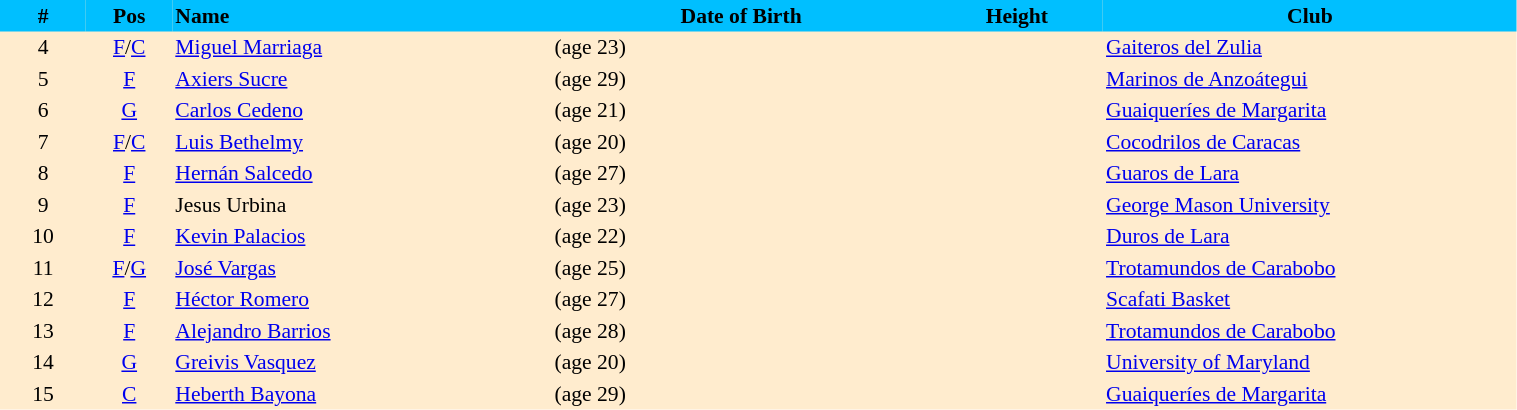<table border=0 cellpadding=2 cellspacing=0  |- bgcolor=#FFECCE style="text-align:center; font-size:90%;" width=80%>
<tr bgcolor=#00BFFF>
<th width=5%>#</th>
<th width=5%>Pos</th>
<th width=22% align=left>Name</th>
<th width=22%>Date of Birth</th>
<th width=10%>Height</th>
<th width=24%>Club</th>
</tr>
<tr>
<td>4</td>
<td><a href='#'>F</a>/<a href='#'>C</a></td>
<td align=left><a href='#'>Miguel Marriaga</a></td>
<td align=left> (age 23)</td>
<td></td>
<td align=left> <a href='#'>Gaiteros del Zulia</a></td>
</tr>
<tr>
<td>5</td>
<td><a href='#'>F</a></td>
<td align=left><a href='#'>Axiers Sucre</a></td>
<td align=left> (age 29)</td>
<td></td>
<td align=left> <a href='#'>Marinos de Anzoátegui</a></td>
</tr>
<tr>
<td>6</td>
<td><a href='#'>G</a></td>
<td align=left><a href='#'>Carlos Cedeno</a></td>
<td align=left> (age 21)</td>
<td></td>
<td align=left> <a href='#'>Guaiqueríes de Margarita</a></td>
</tr>
<tr>
<td>7</td>
<td><a href='#'>F</a>/<a href='#'>C</a></td>
<td align=left><a href='#'>Luis Bethelmy</a></td>
<td align=left> (age 20)</td>
<td></td>
<td align=left> <a href='#'>Cocodrilos de Caracas</a></td>
</tr>
<tr>
<td>8</td>
<td><a href='#'>F</a></td>
<td align=left><a href='#'>Hernán Salcedo</a></td>
<td align=left> (age 27)</td>
<td></td>
<td align=left> <a href='#'>Guaros de Lara</a></td>
</tr>
<tr>
<td>9</td>
<td><a href='#'>F</a></td>
<td align=left>Jesus Urbina</td>
<td align=left> (age 23)</td>
<td></td>
<td align=left> <a href='#'>George Mason University</a></td>
</tr>
<tr>
<td>10</td>
<td><a href='#'>F</a></td>
<td align=left><a href='#'>Kevin Palacios</a></td>
<td align=left> (age 22)</td>
<td></td>
<td align=left> <a href='#'>Duros de Lara</a></td>
</tr>
<tr>
<td>11</td>
<td><a href='#'>F</a>/<a href='#'>G</a></td>
<td align=left><a href='#'>José Vargas</a></td>
<td align=left> (age 25)</td>
<td></td>
<td align=left> <a href='#'>Trotamundos de Carabobo</a></td>
</tr>
<tr>
<td>12</td>
<td><a href='#'>F</a></td>
<td align=left><a href='#'>Héctor Romero</a></td>
<td align=left> (age 27)</td>
<td></td>
<td align=left> <a href='#'>Scafati Basket</a></td>
</tr>
<tr>
<td>13</td>
<td><a href='#'>F</a></td>
<td align=left><a href='#'>Alejandro Barrios</a></td>
<td align=left> (age 28)</td>
<td></td>
<td align=left> <a href='#'>Trotamundos de Carabobo</a></td>
</tr>
<tr>
<td>14</td>
<td><a href='#'>G</a></td>
<td align=left><a href='#'>Greivis Vasquez</a></td>
<td align=left> (age 20)</td>
<td></td>
<td align=left> <a href='#'>University of Maryland</a></td>
</tr>
<tr>
<td>15</td>
<td><a href='#'>C</a></td>
<td align=left><a href='#'>Heberth Bayona</a></td>
<td align=left> (age 29)</td>
<td></td>
<td align=left> <a href='#'>Guaiqueríes de Margarita</a></td>
</tr>
</table>
